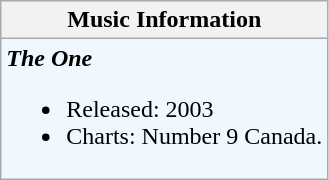<table class="wikitable">
<tr>
<th>Music Information</th>
</tr>
<tr bgcolor="#F0F8FF" valign="top">
<td><strong><em>The One</em></strong><br><ul><li>Released: 2003</li><li>Charts: Number 9 Canada.</li></ul></td>
</tr>
</table>
